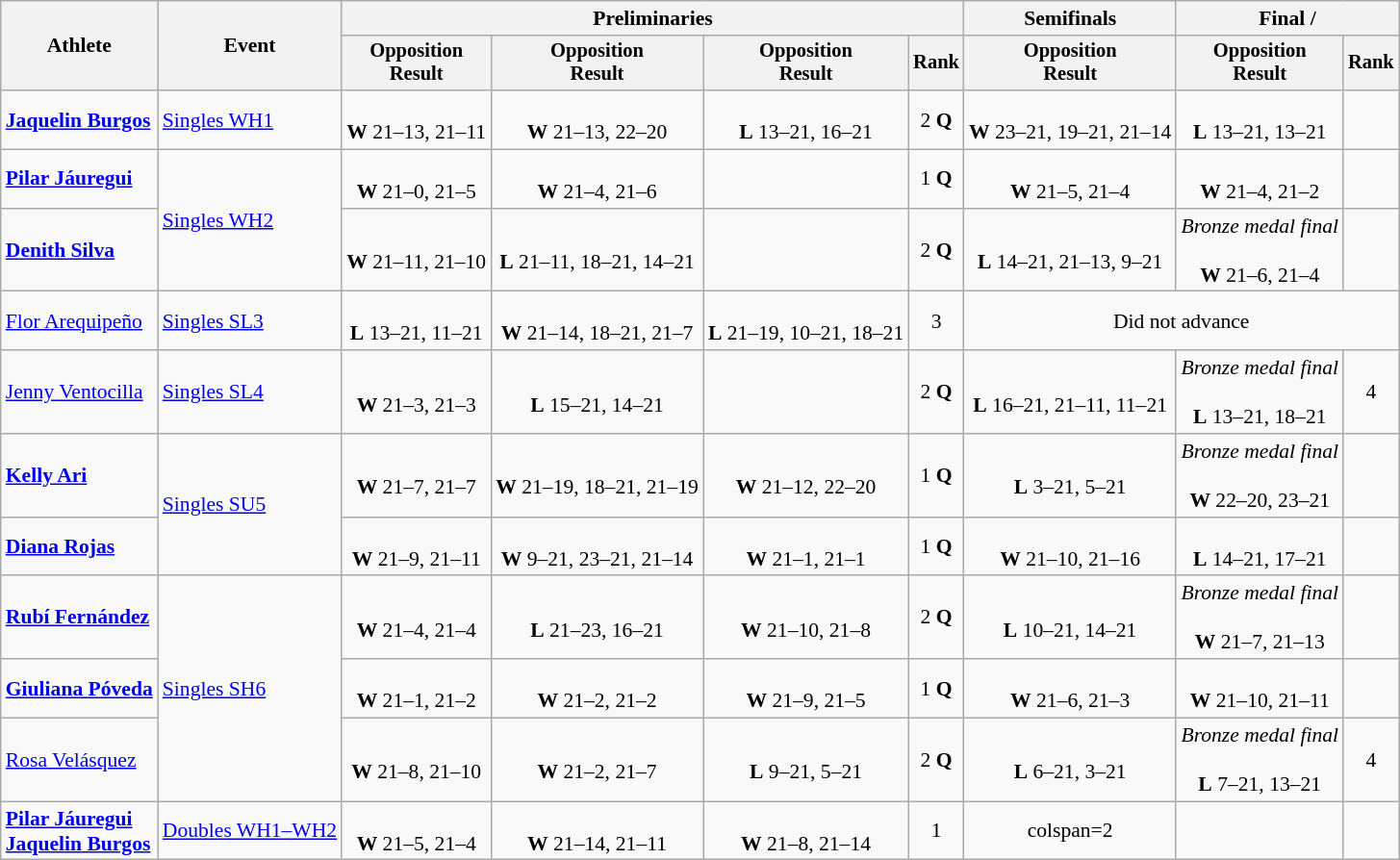<table class=wikitable style="font-size:90%">
<tr>
<th rowspan="2">Athlete</th>
<th rowspan="2">Event</th>
<th colspan="4">Preliminaries</th>
<th>Semifinals</th>
<th colspan="2">Final / </th>
</tr>
<tr style="font-size:95%">
<th>Opposition<br>Result</th>
<th>Opposition<br>Result</th>
<th>Opposition<br>Result</th>
<th>Rank</th>
<th>Opposition<br>Result</th>
<th>Opposition<br>Result</th>
<th>Rank</th>
</tr>
<tr align=center>
<td align=left><strong><a href='#'>Jaquelin Burgos</a></strong></td>
<td align=left><a href='#'>Singles WH1</a></td>
<td><br><strong>W</strong> 21–13, 21–11</td>
<td><br><strong>W</strong> 21–13, 22–20</td>
<td><br><strong>L</strong> 13–21, 16–21</td>
<td>2 <strong>Q</strong></td>
<td><br><strong>W</strong> 23–21, 19–21, 21–14</td>
<td><br><strong>L</strong> 13–21, 13–21</td>
<td></td>
</tr>
<tr align=center>
<td align=left><strong><a href='#'>Pilar Jáuregui</a></strong></td>
<td align=left rowspan=2><a href='#'>Singles WH2</a></td>
<td><br><strong>W</strong> 21–0, 21–5</td>
<td><br><strong>W</strong> 21–4, 21–6</td>
<td></td>
<td>1 <strong>Q</strong></td>
<td><br><strong>W</strong> 21–5, 21–4</td>
<td><br><strong>W</strong> 21–4, 21–2</td>
<td></td>
</tr>
<tr align=center>
<td align=left><strong><a href='#'>Denith Silva</a></strong></td>
<td><br><strong>W</strong> 21–11, 21–10</td>
<td><br><strong>L</strong> 21–11, 18–21, 14–21</td>
<td></td>
<td>2 <strong>Q</strong></td>
<td><br><strong>L</strong> 14–21, 21–13, 9–21</td>
<td><em>Bronze medal final</em><br><br><strong>W</strong> 21–6, 21–4</td>
<td></td>
</tr>
<tr align=center>
<td align=left><a href='#'>Flor Arequipeño</a></td>
<td align=left><a href='#'>Singles SL3</a></td>
<td><br><strong>L</strong> 13–21, 11–21</td>
<td><br><strong>W</strong> 21–14, 18–21, 21–7</td>
<td><br><strong>L</strong> 21–19, 10–21, 18–21</td>
<td>3</td>
<td colspan=3>Did not advance</td>
</tr>
<tr align=center>
<td align=left><a href='#'>Jenny Ventocilla</a></td>
<td align=left><a href='#'>Singles SL4</a></td>
<td><br><strong>W</strong> 21–3, 21–3</td>
<td><br><strong>L</strong> 15–21, 14–21</td>
<td></td>
<td>2 <strong>Q</strong></td>
<td><br><strong>L</strong> 16–21, 21–11, 11–21</td>
<td><em>Bronze medal final</em><br><br><strong>L</strong> 13–21, 18–21</td>
<td>4</td>
</tr>
<tr align=center>
<td align=left><strong><a href='#'>Kelly Ari</a></strong></td>
<td align=left rowspan=2><a href='#'>Singles SU5</a></td>
<td><br><strong>W</strong> 21–7, 21–7</td>
<td><br><strong>W</strong> 21–19, 18–21, 21–19</td>
<td><br><strong>W</strong> 21–12, 22–20</td>
<td>1 <strong>Q</strong></td>
<td><br><strong>L</strong> 3–21, 5–21</td>
<td><em>Bronze medal final</em><br><br><strong>W</strong> 22–20, 23–21</td>
<td></td>
</tr>
<tr align=center>
<td align=left><strong><a href='#'>Diana Rojas</a></strong></td>
<td><br><strong>W</strong> 21–9, 21–11</td>
<td><br><strong>W</strong> 9–21, 23–21, 21–14</td>
<td><br><strong>W</strong> 21–1, 21–1</td>
<td>1 <strong>Q</strong></td>
<td><br><strong>W</strong> 21–10, 21–16</td>
<td><br><strong>L</strong> 14–21, 17–21</td>
<td></td>
</tr>
<tr align=center>
<td align=left><strong><a href='#'>Rubí Fernández</a></strong></td>
<td align=left rowspan=3><a href='#'>Singles SH6</a></td>
<td><br><strong>W</strong> 21–4, 21–4</td>
<td><br><strong>L</strong> 21–23, 16–21</td>
<td><br><strong>W</strong> 21–10, 21–8</td>
<td>2 <strong>Q</strong></td>
<td><br><strong>L</strong> 10–21, 14–21</td>
<td><em>Bronze medal final</em><br><br><strong>W</strong> 21–7, 21–13</td>
<td></td>
</tr>
<tr align=center>
<td align=left><strong><a href='#'>Giuliana Póveda</a></strong></td>
<td><br><strong>W</strong> 21–1, 21–2</td>
<td><br><strong>W</strong> 21–2, 21–2</td>
<td><br><strong>W</strong> 21–9, 21–5</td>
<td>1 <strong>Q</strong></td>
<td><br><strong>W</strong> 21–6, 21–3</td>
<td><br><strong>W</strong> 21–10, 21–11</td>
<td></td>
</tr>
<tr align=center>
<td align=left><a href='#'>Rosa Velásquez</a></td>
<td><br><strong>W</strong> 21–8, 21–10</td>
<td><br><strong>W</strong> 21–2, 21–7</td>
<td><br><strong>L</strong> 9–21, 5–21</td>
<td>2 <strong>Q</strong></td>
<td><br><strong>L</strong> 6–21, 3–21</td>
<td><em>Bronze medal final</em><br><br><strong>L</strong> 7–21, 13–21</td>
<td>4</td>
</tr>
<tr align=center>
<td align=left><strong><a href='#'>Pilar Jáuregui</a><br><a href='#'>Jaquelin Burgos</a></strong></td>
<td align=left><a href='#'>Doubles WH1–WH2</a></td>
<td><br><strong>W</strong> 21–5, 21–4</td>
<td><br><strong>W</strong> 21–14, 21–11</td>
<td><br><strong>W</strong> 21–8, 21–14</td>
<td>1</td>
<td>colspan=2 </td>
<td></td>
</tr>
</table>
